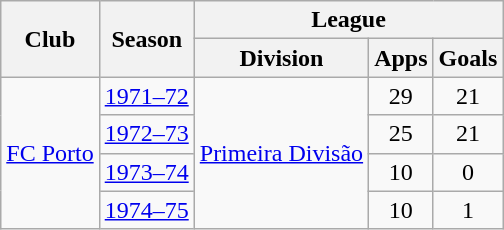<table class="wikitable" style="text-align: center">
<tr>
<th rowspan="2">Club</th>
<th rowspan="2">Season</th>
<th colspan="3">League</th>
</tr>
<tr>
<th>Division</th>
<th>Apps</th>
<th>Goals</th>
</tr>
<tr>
<td rowspan="5"><a href='#'>FC Porto</a></td>
<td><a href='#'>1971–72</a></td>
<td rowspan="4"><a href='#'>Primeira Divisão</a></td>
<td>29</td>
<td>21</td>
</tr>
<tr>
<td><a href='#'>1972–73</a></td>
<td>25</td>
<td>21</td>
</tr>
<tr>
<td><a href='#'>1973–74</a></td>
<td>10</td>
<td>0</td>
</tr>
<tr>
<td><a href='#'>1974–75</a></td>
<td>10</td>
<td>1</td>
</tr>
</table>
